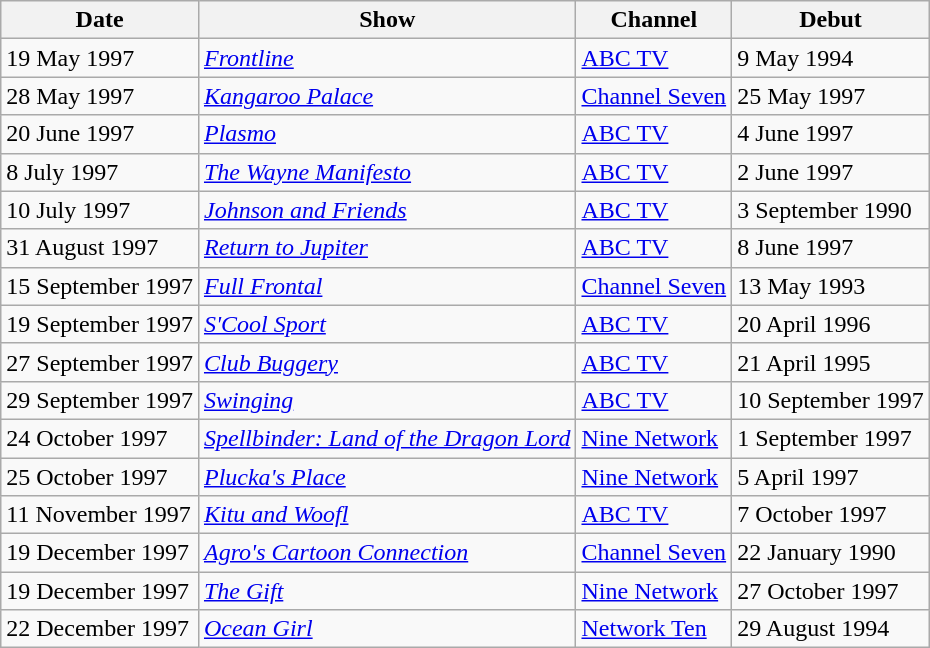<table class="wikitable">
<tr>
<th>Date</th>
<th>Show</th>
<th>Channel</th>
<th>Debut</th>
</tr>
<tr>
<td>19 May 1997</td>
<td><em><a href='#'>Frontline</a></em></td>
<td><a href='#'>ABC TV</a></td>
<td>9 May 1994</td>
</tr>
<tr>
<td>28 May 1997</td>
<td><em><a href='#'>Kangaroo Palace</a></em></td>
<td><a href='#'>Channel Seven</a></td>
<td>25 May 1997</td>
</tr>
<tr>
<td>20 June 1997</td>
<td><em><a href='#'>Plasmo</a></em></td>
<td><a href='#'>ABC TV</a></td>
<td>4 June 1997</td>
</tr>
<tr>
<td>8 July 1997</td>
<td><em><a href='#'>The Wayne Manifesto</a></em></td>
<td><a href='#'>ABC TV</a></td>
<td>2 June 1997</td>
</tr>
<tr>
<td>10 July 1997</td>
<td><em><a href='#'>Johnson and Friends</a></em></td>
<td><a href='#'>ABC TV</a></td>
<td>3 September 1990</td>
</tr>
<tr>
<td>31 August 1997</td>
<td><em><a href='#'>Return to Jupiter</a></em></td>
<td><a href='#'>ABC TV</a></td>
<td>8 June 1997</td>
</tr>
<tr>
<td>15 September 1997</td>
<td><em><a href='#'>Full Frontal</a></em></td>
<td><a href='#'>Channel Seven</a></td>
<td>13 May 1993</td>
</tr>
<tr>
<td>19 September 1997</td>
<td><em><a href='#'>S'Cool Sport</a></em></td>
<td><a href='#'>ABC TV</a></td>
<td>20 April 1996</td>
</tr>
<tr>
<td>27 September 1997</td>
<td><em><a href='#'>Club Buggery</a></em></td>
<td><a href='#'>ABC TV</a></td>
<td>21 April 1995</td>
</tr>
<tr>
<td>29 September 1997</td>
<td><em><a href='#'>Swinging</a></em></td>
<td><a href='#'>ABC TV</a></td>
<td>10 September 1997</td>
</tr>
<tr>
<td>24 October 1997</td>
<td><em><a href='#'>Spellbinder: Land of the Dragon Lord</a></em></td>
<td><a href='#'>Nine Network</a></td>
<td>1 September 1997</td>
</tr>
<tr>
<td>25 October 1997</td>
<td><em><a href='#'>Plucka's Place</a></em></td>
<td><a href='#'>Nine Network</a></td>
<td>5 April 1997</td>
</tr>
<tr>
<td>11 November 1997</td>
<td><em><a href='#'>Kitu and Woofl</a></em></td>
<td><a href='#'>ABC TV</a></td>
<td>7 October 1997</td>
</tr>
<tr>
<td>19 December 1997</td>
<td><em><a href='#'>Agro's Cartoon Connection</a></em></td>
<td><a href='#'>Channel Seven</a></td>
<td>22 January 1990</td>
</tr>
<tr>
<td>19 December 1997</td>
<td><em><a href='#'>The Gift</a></em></td>
<td><a href='#'>Nine Network</a></td>
<td>27 October 1997</td>
</tr>
<tr>
<td>22 December 1997</td>
<td><em><a href='#'>Ocean Girl</a></em></td>
<td><a href='#'>Network Ten</a></td>
<td>29 August 1994</td>
</tr>
</table>
